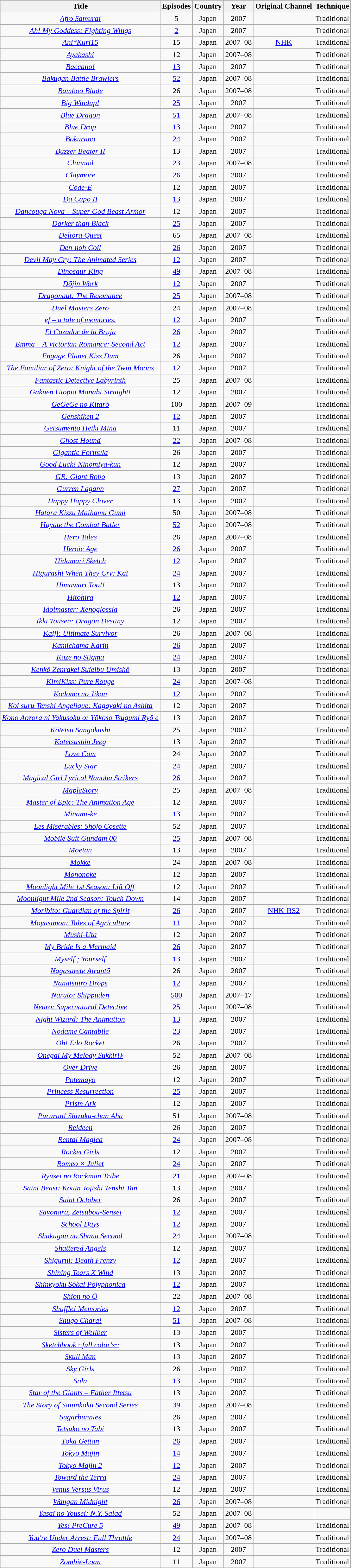<table class="wikitable sortable" style="text-align:center;">
<tr>
</tr>
<tr>
<th scope="col">Title</th>
<th scope="col">Episodes</th>
<th scope="col">Country</th>
<th scope="col">Year</th>
<th scope="col">Original Channel</th>
<th scope="col">Technique</th>
</tr>
<tr>
<td><em><a href='#'>Afro Samurai</a></em></td>
<td>5</td>
<td>Japan</td>
<td>2007</td>
<td></td>
<td>Traditional</td>
</tr>
<tr>
<td><em><a href='#'>Ah! My Goddess: Fighting Wings</a></em></td>
<td><a href='#'>2</a></td>
<td>Japan</td>
<td>2007</td>
<td></td>
<td>Traditional</td>
</tr>
<tr>
<td><em><a href='#'>Ani*Kuri15</a></em></td>
<td>15</td>
<td>Japan</td>
<td>2007–08</td>
<td><a href='#'>NHK</a></td>
<td>Traditional</td>
</tr>
<tr>
<td><em><a href='#'>Ayakashi</a></em></td>
<td>12</td>
<td>Japan</td>
<td>2007–08</td>
<td></td>
<td>Traditional</td>
</tr>
<tr>
<td><em><a href='#'>Baccano!</a></em></td>
<td><a href='#'>13</a></td>
<td>Japan</td>
<td>2007</td>
<td></td>
<td>Traditional</td>
</tr>
<tr>
<td><em><a href='#'>Bakugan Battle Brawlers</a></em></td>
<td><a href='#'>52</a></td>
<td>Japan</td>
<td>2007–08</td>
<td></td>
<td>Traditional</td>
</tr>
<tr>
<td><em><a href='#'>Bamboo Blade</a></em></td>
<td>26</td>
<td>Japan</td>
<td>2007–08</td>
<td></td>
<td>Traditional</td>
</tr>
<tr>
<td><em><a href='#'>Big Windup!</a></em></td>
<td><a href='#'>25</a></td>
<td>Japan</td>
<td>2007</td>
<td></td>
<td>Traditional</td>
</tr>
<tr>
<td><em><a href='#'>Blue Dragon</a></em></td>
<td><a href='#'>51</a></td>
<td>Japan</td>
<td>2007–08</td>
<td></td>
<td>Traditional</td>
</tr>
<tr>
<td><em><a href='#'>Blue Drop</a></em></td>
<td><a href='#'>13</a></td>
<td>Japan</td>
<td>2007</td>
<td></td>
<td>Traditional</td>
</tr>
<tr>
<td><em><a href='#'>Bokurano</a></em></td>
<td><a href='#'>24</a></td>
<td>Japan</td>
<td>2007</td>
<td></td>
<td>Traditional</td>
</tr>
<tr>
<td><em><a href='#'>Buzzer Beater II</a></em></td>
<td>13</td>
<td>Japan</td>
<td>2007</td>
<td></td>
<td>Traditional</td>
</tr>
<tr>
<td><em><a href='#'>Clannad</a></em></td>
<td><a href='#'>23</a></td>
<td>Japan</td>
<td>2007–08</td>
<td></td>
<td>Traditional</td>
</tr>
<tr>
<td><em><a href='#'>Claymore</a></em></td>
<td><a href='#'>26</a></td>
<td>Japan</td>
<td>2007</td>
<td></td>
<td>Traditional</td>
</tr>
<tr>
<td><em><a href='#'>Code-E</a></em></td>
<td>12</td>
<td>Japan</td>
<td>2007</td>
<td></td>
<td>Traditional</td>
</tr>
<tr>
<td><em><a href='#'>Da Capo II</a></em></td>
<td><a href='#'>13</a></td>
<td>Japan</td>
<td>2007</td>
<td></td>
<td>Traditional</td>
</tr>
<tr>
<td><em><a href='#'>Dancouga Nova – Super God Beast Armor</a></em></td>
<td>12</td>
<td>Japan</td>
<td>2007</td>
<td></td>
<td>Traditional</td>
</tr>
<tr>
<td><em><a href='#'>Darker than Black</a></em></td>
<td><a href='#'>25</a></td>
<td>Japan</td>
<td>2007</td>
<td></td>
<td>Traditional</td>
</tr>
<tr>
<td><em><a href='#'>Deltora Quest</a></em></td>
<td>65</td>
<td>Japan</td>
<td>2007–08</td>
<td></td>
<td>Traditional</td>
</tr>
<tr>
<td><em><a href='#'>Den-noh Coil</a></em></td>
<td><a href='#'>26</a></td>
<td>Japan</td>
<td>2007</td>
<td></td>
<td>Traditional</td>
</tr>
<tr>
<td><em><a href='#'>Devil May Cry: The Animated Series</a></em></td>
<td><a href='#'>12</a></td>
<td>Japan</td>
<td>2007</td>
<td></td>
<td>Traditional</td>
</tr>
<tr>
<td><em><a href='#'>Dinosaur King</a></em></td>
<td><a href='#'>49</a></td>
<td>Japan</td>
<td>2007–08</td>
<td></td>
<td>Traditional</td>
</tr>
<tr>
<td><em><a href='#'>Dōjin Work</a></em></td>
<td><a href='#'>12</a></td>
<td>Japan</td>
<td>2007</td>
<td></td>
<td>Traditional</td>
</tr>
<tr>
<td><em><a href='#'>Dragonaut: The Resonance</a></em></td>
<td><a href='#'>25</a></td>
<td>Japan</td>
<td>2007–08</td>
<td></td>
<td>Traditional</td>
</tr>
<tr>
<td><em><a href='#'>Duel Masters Zero</a></em></td>
<td>24</td>
<td>Japan</td>
<td>2007–08</td>
<td></td>
<td>Traditional</td>
</tr>
<tr>
<td><em><a href='#'>ef – a tale of memories.</a></em></td>
<td><a href='#'>12</a></td>
<td>Japan</td>
<td>2007</td>
<td></td>
<td>Traditional</td>
</tr>
<tr>
<td><em><a href='#'>El Cazador de la Bruja</a></em></td>
<td><a href='#'>26</a></td>
<td>Japan</td>
<td>2007</td>
<td></td>
<td>Traditional</td>
</tr>
<tr>
<td><em><a href='#'>Emma – A Victorian Romance: Second Act</a></em></td>
<td><a href='#'>12</a></td>
<td>Japan</td>
<td>2007</td>
<td></td>
<td>Traditional</td>
</tr>
<tr>
<td><em><a href='#'>Engage Planet Kiss Dum</a></em></td>
<td>26</td>
<td>Japan</td>
<td>2007</td>
<td></td>
<td>Traditional</td>
</tr>
<tr>
<td data-sort-value="Familiar of Zero: Knight of the Twin Moons"><em><a href='#'>The Familiar of Zero: Knight of the Twin Moons</a></em></td>
<td><a href='#'>12</a></td>
<td>Japan</td>
<td>2007</td>
<td></td>
<td>Traditional</td>
</tr>
<tr>
<td><em><a href='#'>Fantastic Detective Labyrinth</a></em></td>
<td>25</td>
<td>Japan</td>
<td>2007–08</td>
<td></td>
<td>Traditional</td>
</tr>
<tr>
<td><em><a href='#'>Gakuen Utopia Manabi Straight!</a></em></td>
<td>12</td>
<td>Japan</td>
<td>2007</td>
<td></td>
<td>Traditional</td>
</tr>
<tr>
<td><em><a href='#'>GeGeGe no Kitarō</a></em></td>
<td>100</td>
<td>Japan</td>
<td>2007–09</td>
<td></td>
<td>Traditional</td>
</tr>
<tr>
<td><em><a href='#'>Genshiken 2</a></em></td>
<td><a href='#'>12</a></td>
<td>Japan</td>
<td>2007</td>
<td></td>
<td>Traditional</td>
</tr>
<tr>
<td><em><a href='#'>Getsumento Heiki Mina</a></em></td>
<td>11</td>
<td>Japan</td>
<td>2007</td>
<td></td>
<td>Traditional</td>
</tr>
<tr>
<td><em><a href='#'>Ghost Hound</a></em></td>
<td><a href='#'>22</a></td>
<td>Japan</td>
<td>2007–08</td>
<td></td>
<td>Traditional</td>
</tr>
<tr>
<td><em><a href='#'>Gigantic Formula</a></em></td>
<td>26</td>
<td>Japan</td>
<td>2007</td>
<td></td>
<td>Traditional</td>
</tr>
<tr>
<td><em><a href='#'>Good Luck! Ninomiya-kun</a></em></td>
<td>12</td>
<td>Japan</td>
<td>2007</td>
<td></td>
<td>Traditional</td>
</tr>
<tr>
<td><em><a href='#'>GR: Giant Robo</a></em></td>
<td>13</td>
<td>Japan</td>
<td>2007</td>
<td></td>
<td>Traditional</td>
</tr>
<tr>
<td><em><a href='#'>Gurren Lagann</a></em></td>
<td><a href='#'>27</a></td>
<td>Japan</td>
<td>2007</td>
<td></td>
<td>Traditional</td>
</tr>
<tr>
<td><em><a href='#'>Happy Happy Clover</a></em></td>
<td>13</td>
<td>Japan</td>
<td>2007</td>
<td></td>
<td>Traditional</td>
</tr>
<tr>
<td><em><a href='#'>Hatara Kizzu Maihamu Gumi</a></em></td>
<td>50</td>
<td>Japan</td>
<td>2007–08</td>
<td></td>
<td>Traditional</td>
</tr>
<tr>
<td><em><a href='#'>Hayate the Combat Butler</a></em></td>
<td><a href='#'>52</a></td>
<td>Japan</td>
<td>2007–08</td>
<td></td>
<td>Traditional</td>
</tr>
<tr>
<td><em><a href='#'>Hero Tales</a></em></td>
<td>26</td>
<td>Japan</td>
<td>2007–08</td>
<td></td>
<td>Traditional</td>
</tr>
<tr>
<td><em><a href='#'>Heroic Age</a></em></td>
<td><a href='#'>26</a></td>
<td>Japan</td>
<td>2007</td>
<td></td>
<td>Traditional</td>
</tr>
<tr>
<td><em><a href='#'>Hidamari Sketch</a></em></td>
<td><a href='#'>12</a></td>
<td>Japan</td>
<td>2007</td>
<td></td>
<td>Traditional</td>
</tr>
<tr>
<td><em><a href='#'>Higurashi When They Cry: Kai</a></em></td>
<td><a href='#'>24</a></td>
<td>Japan</td>
<td>2007</td>
<td></td>
<td>Traditional</td>
</tr>
<tr>
<td><em><a href='#'>Himawari Too!!</a></em></td>
<td>13</td>
<td>Japan</td>
<td>2007</td>
<td></td>
<td>Traditional</td>
</tr>
<tr>
<td><em><a href='#'>Hitohira</a></em></td>
<td><a href='#'>12</a></td>
<td>Japan</td>
<td>2007</td>
<td></td>
<td>Traditional</td>
</tr>
<tr>
<td><em><a href='#'>Idolmaster: Xenoglossia</a></em></td>
<td>26</td>
<td>Japan</td>
<td>2007</td>
<td></td>
<td>Traditional</td>
</tr>
<tr>
<td><em><a href='#'>Ikki Tousen: Dragon Destiny</a></em></td>
<td>12</td>
<td>Japan</td>
<td>2007</td>
<td></td>
<td>Traditional</td>
</tr>
<tr>
<td><em><a href='#'>Kaiji: Ultimate Survivor</a></em></td>
<td>26</td>
<td>Japan</td>
<td>2007–08</td>
<td></td>
<td>Traditional</td>
</tr>
<tr>
<td><em><a href='#'>Kamichama Karin</a></em></td>
<td><a href='#'>26</a></td>
<td>Japan</td>
<td>2007</td>
<td></td>
<td>Traditional</td>
</tr>
<tr>
<td><em><a href='#'>Kaze no Stigma</a></em></td>
<td><a href='#'>24</a></td>
<td>Japan</td>
<td>2007</td>
<td></td>
<td>Traditional</td>
</tr>
<tr>
<td><em><a href='#'>Kenkō Zenrakei Suieibu Umishō</a></em></td>
<td>13</td>
<td>Japan</td>
<td>2007</td>
<td></td>
<td>Traditional</td>
</tr>
<tr>
<td><em><a href='#'>KimiKiss: Pure Rouge</a></em></td>
<td><a href='#'>24</a></td>
<td>Japan</td>
<td>2007–08</td>
<td></td>
<td>Traditional</td>
</tr>
<tr>
<td><em><a href='#'>Kodomo no Jikan</a></em></td>
<td><a href='#'>12</a></td>
<td>Japan</td>
<td>2007</td>
<td></td>
<td>Traditional</td>
</tr>
<tr>
<td><em><a href='#'>Koi suru Tenshi Angelique: Kagayaki no Ashita</a></em></td>
<td>12</td>
<td>Japan</td>
<td>2007</td>
<td></td>
<td>Traditional</td>
</tr>
<tr>
<td><em><a href='#'>Kono Aozora ni Yakusoku o: Yōkoso Tsugumi Ryō e</a></em></td>
<td>13</td>
<td>Japan</td>
<td>2007</td>
<td></td>
<td>Traditional</td>
</tr>
<tr>
<td><em><a href='#'>Kōtetsu Sangokushi</a></em></td>
<td>25</td>
<td>Japan</td>
<td>2007</td>
<td></td>
<td>Traditional</td>
</tr>
<tr>
<td><em><a href='#'>Kotetsushin Jeeg</a></em></td>
<td>13</td>
<td>Japan</td>
<td>2007</td>
<td></td>
<td>Traditional</td>
</tr>
<tr>
<td><em><a href='#'>Love Com</a></em></td>
<td>24</td>
<td>Japan</td>
<td>2007</td>
<td></td>
<td>Traditional</td>
</tr>
<tr>
<td><em><a href='#'>Lucky Star</a></em></td>
<td><a href='#'>24</a></td>
<td>Japan</td>
<td>2007</td>
<td></td>
<td>Traditional</td>
</tr>
<tr>
<td><em><a href='#'>Magical Girl Lyrical Nanoha Strikers</a></em></td>
<td><a href='#'>26</a></td>
<td>Japan</td>
<td>2007</td>
<td></td>
<td>Traditional</td>
</tr>
<tr>
<td><em><a href='#'>MapleStory</a></em></td>
<td>25</td>
<td>Japan</td>
<td>2007–08</td>
<td></td>
<td>Traditional</td>
</tr>
<tr>
<td><em><a href='#'>Master of Epic: The Animation Age</a></em></td>
<td>12</td>
<td>Japan</td>
<td>2007</td>
<td></td>
<td>Traditional</td>
</tr>
<tr>
<td><em><a href='#'>Minami-ke</a></em></td>
<td><a href='#'>13</a></td>
<td>Japan</td>
<td>2007</td>
<td></td>
<td>Traditional</td>
</tr>
<tr>
<td data-sort-value="Misérables: Shōjo Cosette"><em><a href='#'>Les Misérables: Shōjo Cosette</a></em></td>
<td>52</td>
<td>Japan</td>
<td>2007</td>
<td></td>
<td>Traditional</td>
</tr>
<tr>
<td><em><a href='#'>Mobile Suit Gundam 00</a></em></td>
<td><a href='#'>25</a></td>
<td>Japan</td>
<td>2007–08</td>
<td></td>
<td>Traditional</td>
</tr>
<tr>
<td><em><a href='#'>Moetan</a></em></td>
<td>13</td>
<td>Japan</td>
<td>2007</td>
<td></td>
<td>Traditional</td>
</tr>
<tr>
<td><em><a href='#'>Mokke</a></em></td>
<td>24</td>
<td>Japan</td>
<td>2007–08</td>
<td></td>
<td>Traditional</td>
</tr>
<tr>
<td><em><a href='#'>Mononoke</a></em></td>
<td>12</td>
<td>Japan</td>
<td>2007</td>
<td></td>
<td>Traditional</td>
</tr>
<tr>
<td><em><a href='#'>Moonlight Mile 1st Season: Lift Off</a></em></td>
<td>12</td>
<td>Japan</td>
<td>2007</td>
<td></td>
<td>Traditional</td>
</tr>
<tr>
<td><em><a href='#'>Moonlight Mile 2nd Season: Touch Down</a></em></td>
<td>14</td>
<td>Japan</td>
<td>2007</td>
<td></td>
<td>Traditional</td>
</tr>
<tr>
<td><em><a href='#'>Moribito: Guardian of the Spirit</a></em></td>
<td><a href='#'>26</a></td>
<td>Japan</td>
<td>2007</td>
<td><a href='#'>NHK-BS2</a></td>
<td>Traditional</td>
</tr>
<tr>
<td><em><a href='#'>Moyasimon: Tales of Agriculture</a></em></td>
<td><a href='#'>11</a></td>
<td>Japan</td>
<td>2007</td>
<td></td>
<td>Traditional</td>
</tr>
<tr>
<td><em><a href='#'>Mushi-Uta</a></em></td>
<td>12</td>
<td>Japan</td>
<td>2007</td>
<td></td>
<td>Traditional</td>
</tr>
<tr>
<td><em><a href='#'>My Bride Is a Mermaid</a></em></td>
<td><a href='#'>26</a></td>
<td>Japan</td>
<td>2007</td>
<td></td>
<td>Traditional</td>
</tr>
<tr>
<td><em><a href='#'>Myself ; Yourself</a></em></td>
<td><a href='#'>13</a></td>
<td>Japan</td>
<td>2007</td>
<td></td>
<td>Traditional</td>
</tr>
<tr>
<td><em><a href='#'>Nagasarete Airantō</a></em></td>
<td>26</td>
<td>Japan</td>
<td>2007</td>
<td></td>
<td>Traditional</td>
</tr>
<tr>
<td><em><a href='#'>Nanatsuiro Drops</a></em></td>
<td><a href='#'>12</a></td>
<td>Japan</td>
<td>2007</td>
<td></td>
<td>Traditional</td>
</tr>
<tr>
<td><em><a href='#'>Naruto: Shippuden</a></em></td>
<td><a href='#'>500</a></td>
<td>Japan</td>
<td>2007–17</td>
<td></td>
<td>Traditional</td>
</tr>
<tr>
<td><em><a href='#'>Neuro: Supernatural Detective</a></em></td>
<td><a href='#'>25</a></td>
<td>Japan</td>
<td>2007–08</td>
<td></td>
<td>Traditional</td>
</tr>
<tr>
<td><em><a href='#'>Night Wizard: The Animation</a></em></td>
<td><a href='#'>13</a></td>
<td>Japan</td>
<td>2007</td>
<td></td>
<td>Traditional</td>
</tr>
<tr>
<td><em><a href='#'>Nodame Cantabile</a></em></td>
<td><a href='#'>23</a></td>
<td>Japan</td>
<td>2007</td>
<td></td>
<td>Traditional</td>
</tr>
<tr>
<td><em><a href='#'>Oh! Edo Rocket</a></em></td>
<td>26</td>
<td>Japan</td>
<td>2007</td>
<td></td>
<td>Traditional</td>
</tr>
<tr>
<td><em><a href='#'>Onegai My Melody Sukkiri♪</a></em></td>
<td>52</td>
<td>Japan</td>
<td>2007–08</td>
<td></td>
<td>Traditional</td>
</tr>
<tr>
<td><em><a href='#'>Over Drive</a></em></td>
<td>26</td>
<td>Japan</td>
<td>2007</td>
<td></td>
<td>Traditional</td>
</tr>
<tr>
<td><em><a href='#'>Potemayo</a></em></td>
<td>12</td>
<td>Japan</td>
<td>2007</td>
<td></td>
<td>Traditional</td>
</tr>
<tr>
<td><em><a href='#'>Princess Resurrection</a></em></td>
<td><a href='#'>25</a></td>
<td>Japan</td>
<td>2007</td>
<td></td>
<td>Traditional</td>
</tr>
<tr>
<td><em><a href='#'>Prism Ark</a></em></td>
<td>12</td>
<td>Japan</td>
<td>2007</td>
<td></td>
<td>Traditional</td>
</tr>
<tr>
<td><em><a href='#'>Pururun! Shizuku-chan Aha</a></em></td>
<td>51</td>
<td>Japan</td>
<td>2007–08</td>
<td></td>
<td>Traditional</td>
</tr>
<tr>
<td><em><a href='#'>Reideen</a></em></td>
<td>26</td>
<td>Japan</td>
<td>2007</td>
<td></td>
<td>Traditional</td>
</tr>
<tr>
<td><em><a href='#'>Rental Magica</a></em></td>
<td><a href='#'>24</a></td>
<td>Japan</td>
<td>2007–08</td>
<td></td>
<td>Traditional</td>
</tr>
<tr>
<td><em><a href='#'>Rocket Girls</a></em></td>
<td>12</td>
<td>Japan</td>
<td>2007</td>
<td></td>
<td>Traditional</td>
</tr>
<tr>
<td><em><a href='#'>Romeo × Juliet</a></em></td>
<td><a href='#'>24</a></td>
<td>Japan</td>
<td>2007</td>
<td></td>
<td>Traditional</td>
</tr>
<tr>
<td><em><a href='#'>Ryūsei no Rockman Tribe</a></em></td>
<td><a href='#'>21</a></td>
<td>Japan</td>
<td>2007–08</td>
<td></td>
<td>Traditional</td>
</tr>
<tr>
<td><em><a href='#'>Saint Beast: Kouin Jojishi Tenshi Tan</a></em></td>
<td>13</td>
<td>Japan</td>
<td>2007</td>
<td></td>
<td>Traditional</td>
</tr>
<tr>
<td><em><a href='#'>Saint October</a></em></td>
<td>26</td>
<td>Japan</td>
<td>2007</td>
<td></td>
<td>Traditional</td>
</tr>
<tr>
<td><em><a href='#'>Sayonara, Zetsubou-Sensei</a></em></td>
<td><a href='#'>12</a></td>
<td>Japan</td>
<td>2007</td>
<td></td>
<td>Traditional</td>
</tr>
<tr>
<td><em><a href='#'>School Days</a></em></td>
<td><a href='#'>12</a></td>
<td>Japan</td>
<td>2007</td>
<td></td>
<td>Traditional</td>
</tr>
<tr>
<td><em><a href='#'>Shakugan no Shana Second</a></em></td>
<td><a href='#'>24</a></td>
<td>Japan</td>
<td>2007–08</td>
<td></td>
<td>Traditional</td>
</tr>
<tr>
<td><em><a href='#'>Shattered Angels</a></em></td>
<td>12</td>
<td>Japan</td>
<td>2007</td>
<td></td>
<td>Traditional</td>
</tr>
<tr>
<td><em><a href='#'>Shigurui: Death Frenzy</a></em></td>
<td><a href='#'>12</a></td>
<td>Japan</td>
<td>2007</td>
<td></td>
<td>Traditional</td>
</tr>
<tr>
<td><em><a href='#'>Shining Tears X Wind</a></em></td>
<td>13</td>
<td>Japan</td>
<td>2007</td>
<td></td>
<td>Traditional</td>
</tr>
<tr>
<td><em><a href='#'>Shinkyoku Sōkai Polyphonica</a></em></td>
<td><a href='#'>12</a></td>
<td>Japan</td>
<td>2007</td>
<td></td>
<td>Traditional</td>
</tr>
<tr>
<td><em><a href='#'>Shion no Ō</a></em></td>
<td>22</td>
<td>Japan</td>
<td>2007–08</td>
<td></td>
<td>Traditional</td>
</tr>
<tr>
<td><em><a href='#'>Shuffle! Memories</a></em></td>
<td><a href='#'>12</a></td>
<td>Japan</td>
<td>2007</td>
<td></td>
<td>Traditional</td>
</tr>
<tr>
<td><em><a href='#'>Shugo Chara!</a></em></td>
<td><a href='#'>51</a></td>
<td>Japan</td>
<td>2007–08</td>
<td></td>
<td>Traditional</td>
</tr>
<tr>
<td><em><a href='#'>Sisters of Wellber</a></em></td>
<td>13</td>
<td>Japan</td>
<td>2007</td>
<td></td>
<td>Traditional</td>
</tr>
<tr>
<td><em><a href='#'>Sketchbook ~full color's~</a></em></td>
<td>13</td>
<td>Japan</td>
<td>2007</td>
<td></td>
<td>Traditional</td>
</tr>
<tr>
<td><em><a href='#'>Skull Man</a></em></td>
<td>13</td>
<td>Japan</td>
<td>2007</td>
<td></td>
<td>Traditional</td>
</tr>
<tr>
<td><em><a href='#'>Sky Girls</a></em></td>
<td>26</td>
<td>Japan</td>
<td>2007</td>
<td></td>
<td>Traditional</td>
</tr>
<tr>
<td><em><a href='#'>Sola</a></em></td>
<td><a href='#'>13</a></td>
<td>Japan</td>
<td>2007</td>
<td></td>
<td>Traditional</td>
</tr>
<tr>
<td><em><a href='#'>Star of the Giants – Father Ittetsu</a></em></td>
<td>13</td>
<td>Japan</td>
<td>2007</td>
<td></td>
<td>Traditional</td>
</tr>
<tr>
<td data-sort-value="Story of Saiunkoku Second Series"><em><a href='#'>The Story of Saiunkoku Second Series</a></em></td>
<td><a href='#'>39</a></td>
<td>Japan</td>
<td>2007–08</td>
<td></td>
<td>Traditional</td>
</tr>
<tr>
<td><em><a href='#'>Sugarbunnies</a></em></td>
<td>26</td>
<td>Japan</td>
<td>2007</td>
<td></td>
<td>Traditional</td>
</tr>
<tr>
<td><em><a href='#'>Tetsuko no Tabi</a></em></td>
<td>13</td>
<td>Japan</td>
<td>2007</td>
<td></td>
<td>Traditional</td>
</tr>
<tr>
<td><em><a href='#'>Tōka Gettan</a></em></td>
<td><a href='#'>26</a></td>
<td>Japan</td>
<td>2007</td>
<td></td>
<td>Traditional</td>
</tr>
<tr>
<td><em><a href='#'>Tokyo Majin</a></em></td>
<td><a href='#'>14</a></td>
<td>Japan</td>
<td>2007</td>
<td></td>
<td>Traditional</td>
</tr>
<tr>
<td><em><a href='#'>Tokyo Majin 2</a></em></td>
<td><a href='#'>12</a></td>
<td>Japan</td>
<td>2007</td>
<td></td>
<td>Traditional</td>
</tr>
<tr>
<td><em><a href='#'>Toward the Terra</a></em></td>
<td><a href='#'>24</a></td>
<td>Japan</td>
<td>2007</td>
<td></td>
<td>Traditional</td>
</tr>
<tr>
<td><em><a href='#'>Venus Versus Virus</a></em></td>
<td>12</td>
<td>Japan</td>
<td>2007</td>
<td></td>
<td>Traditional</td>
</tr>
<tr>
<td><em><a href='#'>Wangan Midnight</a></em></td>
<td><a href='#'>26</a></td>
<td>Japan</td>
<td>2007–08</td>
<td></td>
<td>Traditional</td>
</tr>
<tr>
<td><em><a href='#'>Yasai no Yousei: N.Y. Salad</a></em></td>
<td>52</td>
<td>Japan</td>
<td>2007–08</td>
<td></td>
<td></td>
</tr>
<tr>
<td><em><a href='#'>Yes! PreCure 5</a></em></td>
<td><a href='#'>49</a></td>
<td>Japan</td>
<td>2007–08</td>
<td></td>
<td>Traditional</td>
</tr>
<tr>
<td><em><a href='#'>You're Under Arrest: Full Throttle</a></em></td>
<td><a href='#'>24</a></td>
<td>Japan</td>
<td>2007–08</td>
<td></td>
<td>Traditional</td>
</tr>
<tr>
<td><em><a href='#'>Zero Duel Masters</a></em></td>
<td>12</td>
<td>Japan</td>
<td>2007</td>
<td></td>
<td>Traditional</td>
</tr>
<tr>
<td><em><a href='#'>Zombie-Loan</a></em></td>
<td>11</td>
<td>Japan</td>
<td>2007</td>
<td></td>
<td>Traditional</td>
</tr>
</table>
